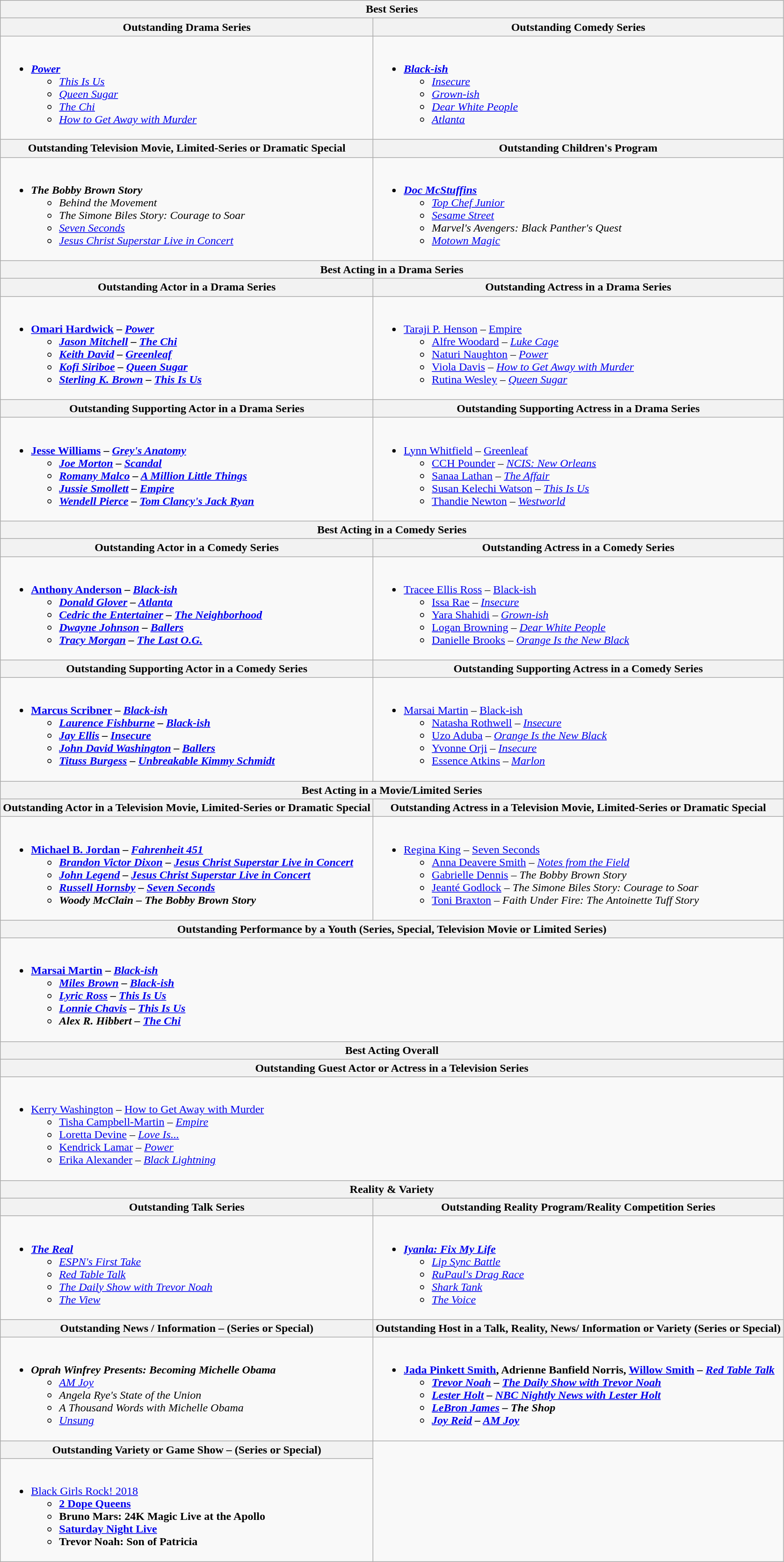<table class=wikitable style="width=72%">
<tr>
<th colspan="2">Best Series</th>
</tr>
<tr>
<th style="width=50%">Outstanding Drama Series</th>
<th style="width=50%">Outstanding Comedy Series</th>
</tr>
<tr>
<td valign="top"><br><ul><li><strong><em><a href='#'>Power</a></em></strong><ul><li><em><a href='#'>This Is Us</a></em></li><li><em><a href='#'>Queen Sugar</a></em></li><li><em><a href='#'>The Chi</a></em></li><li><em><a href='#'>How to Get Away with Murder</a></em></li></ul></li></ul></td>
<td valign="top"><br><ul><li><strong><em><a href='#'>Black-ish</a></em></strong><ul><li><em><a href='#'>Insecure</a></em></li><li><em><a href='#'>Grown-ish</a></em></li><li><em><a href='#'>Dear White People</a></em></li><li><em><a href='#'>Atlanta</a></em></li></ul></li></ul></td>
</tr>
<tr>
<th>Outstanding Television Movie, Limited-Series or Dramatic Special</th>
<th>Outstanding Children's Program</th>
</tr>
<tr>
<td valign="top"><br><ul><li><strong><em>The Bobby Brown Story</em></strong><ul><li><em>Behind the Movement</em></li><li><em>The Simone Biles Story: Courage to Soar</em></li><li><em><a href='#'>Seven Seconds</a></em></li><li><em><a href='#'>Jesus Christ Superstar Live in Concert</a></em></li></ul></li></ul></td>
<td valign="top"><br><ul><li><strong><em><a href='#'>Doc McStuffins</a></em></strong><ul><li><em><a href='#'>Top Chef Junior</a></em></li><li><em><a href='#'>Sesame Street</a></em></li><li><em>Marvel's Avengers: Black Panther's Quest</em></li><li><em><a href='#'>Motown Magic</a></em></li></ul></li></ul></td>
</tr>
<tr>
<th colspan="2">Best Acting in a Drama Series</th>
</tr>
<tr>
<th>Outstanding Actor in a Drama Series</th>
<th>Outstanding Actress in a Drama Series</th>
</tr>
<tr>
<td valign="top"><br><ul><li><strong><a href='#'>Omari Hardwick</a> – <em><a href='#'>Power</a><strong><em><ul><li><a href='#'>Jason Mitchell</a> – </em><a href='#'>The Chi</a><em></li><li><a href='#'>Keith David</a> – </em><a href='#'>Greenleaf</a><em></li><li><a href='#'>Kofi Siriboe</a> – </em><a href='#'>Queen Sugar</a><em></li><li><a href='#'>Sterling K. Brown</a> – </em><a href='#'>This Is Us</a><em></li></ul></li></ul></td>
<td valign="top"><br><ul><li></strong><a href='#'>Taraji P. Henson</a> – </em><a href='#'>Empire</a></em></strong><ul><li><a href='#'>Alfre Woodard</a> – <em><a href='#'>Luke Cage</a></em></li><li><a href='#'>Naturi Naughton</a> – <em><a href='#'>Power</a></em></li><li><a href='#'>Viola Davis</a> – <em><a href='#'>How to Get Away with Murder</a></em></li><li><a href='#'>Rutina Wesley</a> – <em><a href='#'>Queen Sugar</a></em></li></ul></li></ul></td>
</tr>
<tr>
<th>Outstanding Supporting Actor in a Drama Series</th>
<th>Outstanding Supporting Actress in a Drama Series</th>
</tr>
<tr>
<td valign="top"><br><ul><li><strong><a href='#'>Jesse Williams</a> – <em><a href='#'>Grey's Anatomy</a><strong><em><ul><li><a href='#'>Joe Morton</a> – </em><a href='#'>Scandal</a><em></li><li><a href='#'>Romany Malco</a> – </em><a href='#'>A Million Little Things</a><em></li><li><a href='#'>Jussie Smollett</a> – </em><a href='#'>Empire</a><em></li><li><a href='#'>Wendell Pierce</a> – </em><a href='#'>Tom Clancy's Jack Ryan</a><em></li></ul></li></ul></td>
<td valign="top"><br><ul><li></strong><a href='#'>Lynn Whitfield</a> – </em><a href='#'>Greenleaf</a></em></strong><ul><li><a href='#'>CCH Pounder</a> – <em><a href='#'>NCIS: New Orleans</a></em></li><li><a href='#'>Sanaa Lathan</a> – <em><a href='#'>The Affair</a></em></li><li><a href='#'>Susan Kelechi Watson</a> – <em><a href='#'>This Is Us</a></em></li><li><a href='#'>Thandie Newton</a> – <em><a href='#'>Westworld</a></em></li></ul></li></ul></td>
</tr>
<tr>
<th colspan="2">Best Acting in a Comedy Series</th>
</tr>
<tr>
<th>Outstanding Actor in a Comedy Series</th>
<th>Outstanding Actress in a Comedy Series</th>
</tr>
<tr>
<td valign="top"><br><ul><li><strong><a href='#'>Anthony Anderson</a> – <em><a href='#'>Black-ish</a><strong><em><ul><li><a href='#'>Donald Glover</a> – </em><a href='#'>Atlanta</a><em></li><li><a href='#'>Cedric the Entertainer</a> – </em><a href='#'>The Neighborhood</a><em></li><li><a href='#'>Dwayne Johnson</a> – </em><a href='#'>Ballers</a><em></li><li><a href='#'>Tracy Morgan</a> – </em><a href='#'>The Last O.G.</a><em></li></ul></li></ul></td>
<td valign="top"><br><ul><li></strong><a href='#'>Tracee Ellis Ross</a> – </em><a href='#'>Black-ish</a></em></strong><ul><li><a href='#'>Issa Rae</a> – <em><a href='#'>Insecure</a></em></li><li><a href='#'>Yara Shahidi</a> – <em><a href='#'>Grown-ish</a></em></li><li><a href='#'>Logan Browning</a> – <em><a href='#'>Dear White People</a></em></li><li><a href='#'>Danielle Brooks</a> – <em><a href='#'>Orange Is the New Black</a></em></li></ul></li></ul></td>
</tr>
<tr>
<th>Outstanding Supporting Actor in a Comedy Series</th>
<th>Outstanding Supporting Actress in a Comedy Series</th>
</tr>
<tr>
<td valign="top"><br><ul><li><strong><a href='#'>Marcus Scribner</a> – <em><a href='#'>Black-ish</a><strong><em><ul><li><a href='#'>Laurence Fishburne</a> – </em><a href='#'>Black-ish</a><em></li><li><a href='#'>Jay Ellis</a> – </em><a href='#'>Insecure</a><em></li><li><a href='#'>John David Washington</a> – </em><a href='#'>Ballers</a><em></li><li><a href='#'>Tituss Burgess</a> – </em><a href='#'>Unbreakable Kimmy Schmidt</a><em></li></ul></li></ul></td>
<td valign="top"><br><ul><li></strong><a href='#'>Marsai Martin</a> – </em><a href='#'>Black-ish</a></em></strong><ul><li><a href='#'>Natasha Rothwell</a> – <em><a href='#'>Insecure</a></em></li><li><a href='#'>Uzo Aduba</a> – <em><a href='#'>Orange Is the New Black</a></em></li><li><a href='#'>Yvonne Orji</a> – <em><a href='#'>Insecure</a></em></li><li><a href='#'>Essence Atkins</a> – <em><a href='#'>Marlon</a></em></li></ul></li></ul></td>
</tr>
<tr>
<th colspan="2">Best Acting in a Movie/Limited Series</th>
</tr>
<tr>
<th>Outstanding Actor in a Television Movie, Limited-Series or Dramatic Special</th>
<th>Outstanding Actress in a Television Movie, Limited-Series or Dramatic Special</th>
</tr>
<tr>
<td valign="top"><br><ul><li><strong><a href='#'>Michael B. Jordan</a> – <em><a href='#'>Fahrenheit 451</a><strong><em><ul><li><a href='#'>Brandon Victor Dixon</a> – </em><a href='#'>Jesus Christ Superstar Live in Concert</a><em></li><li><a href='#'>John Legend</a> – </em><a href='#'>Jesus Christ Superstar Live in Concert</a><em></li><li><a href='#'>Russell Hornsby</a> – </em><a href='#'>Seven Seconds</a><em></li><li>Woody McClain – </em>The Bobby Brown Story<em></li></ul></li></ul></td>
<td valign="top"><br><ul><li></strong><a href='#'>Regina King</a> – </em><a href='#'>Seven Seconds</a></em></strong><ul><li><a href='#'>Anna Deavere Smith</a> – <em><a href='#'>Notes from the Field</a></em></li><li><a href='#'>Gabrielle Dennis</a> – <em>The Bobby Brown Story</em></li><li><a href='#'>Jeanté Godlock</a> – <em>The Simone Biles Story: Courage to Soar</em></li><li><a href='#'>Toni Braxton</a> – <em>Faith Under Fire: The Antoinette Tuff Story</em></li></ul></li></ul></td>
</tr>
<tr>
<th colspan="2">Outstanding Performance by a Youth (Series, Special, Television Movie or Limited Series)</th>
</tr>
<tr>
<td valign="top" colspan="2"><br><ul><li><strong><a href='#'>Marsai Martin</a> – <em><a href='#'>Black-ish</a><strong><em><ul><li><a href='#'>Miles Brown</a> – </em><a href='#'>Black-ish</a><em></li><li><a href='#'>Lyric Ross</a> – </em><a href='#'>This Is Us</a><em></li><li><a href='#'>Lonnie Chavis</a> – </em><a href='#'>This Is Us</a><em></li><li>Alex R. Hibbert – </em><a href='#'>The Chi</a><em></li></ul></li></ul></td>
</tr>
<tr>
<th colspan="2">Best Acting Overall</th>
</tr>
<tr>
<th colspan="2">Outstanding Guest Actor or Actress in a Television Series</th>
</tr>
<tr>
<td valign="top" colspan="2"><br><ul><li></strong><a href='#'>Kerry Washington</a> – </em><a href='#'>How to Get Away with Murder</a></em></strong><ul><li><a href='#'>Tisha Campbell-Martin</a> – <em><a href='#'>Empire</a></em></li><li><a href='#'>Loretta Devine</a> – <em><a href='#'>Love Is...</a></em></li><li><a href='#'>Kendrick Lamar</a> – <em><a href='#'>Power</a></em></li><li><a href='#'>Erika Alexander</a> – <em><a href='#'>Black Lightning</a></em></li></ul></li></ul></td>
</tr>
<tr>
<th colspan="2">Reality & Variety</th>
</tr>
<tr>
<th>Outstanding Talk Series</th>
<th>Outstanding Reality Program/Reality Competition Series</th>
</tr>
<tr>
<td valign="top"><br><ul><li><strong><em><a href='#'>The Real</a></em></strong><ul><li><em><a href='#'>ESPN's First Take</a></em></li><li><em><a href='#'>Red Table Talk</a></em></li><li><em><a href='#'>The Daily Show with Trevor Noah</a></em></li><li><em><a href='#'>The View</a></em></li></ul></li></ul></td>
<td valign="top"><br><ul><li><strong><em><a href='#'>Iyanla: Fix My Life</a></em></strong><ul><li><em><a href='#'>Lip Sync Battle</a></em></li><li><em><a href='#'>RuPaul's Drag Race</a></em></li><li><em><a href='#'>Shark Tank</a></em></li><li><em><a href='#'>The Voice</a></em></li></ul></li></ul></td>
</tr>
<tr>
<th>Outstanding News / Information – (Series or Special)</th>
<th>Outstanding Host in a Talk, Reality, News/ Information or Variety (Series or Special)</th>
</tr>
<tr>
<td valign="top"><br><ul><li><strong><em>Oprah Winfrey Presents: Becoming Michelle Obama</em></strong><ul><li><em><a href='#'>AM Joy</a></em></li><li><em>Angela Rye's State of the Union</em></li><li><em>A Thousand Words with Michelle Obama</em></li><li><em><a href='#'>Unsung</a></em></li></ul></li></ul></td>
<td valign="top"><br><ul><li><strong><a href='#'>Jada Pinkett Smith</a>, Adrienne Banfield Norris, <a href='#'>Willow Smith</a> – <em><a href='#'>Red Table Talk</a><strong><em><ul><li><a href='#'>Trevor Noah</a> – </em><a href='#'>The Daily Show with Trevor Noah</a><em></li><li><a href='#'>Lester Holt</a> – </em><a href='#'>NBC Nightly News with Lester Holt</a><em></li><li><a href='#'>LeBron James</a> – </em>The Shop<em></li><li><a href='#'>Joy Reid</a> – </em><a href='#'>AM Joy</a><em></li></ul></li></ul></td>
</tr>
<tr>
<th>Outstanding Variety or Game Show – (Series or Special)</th>
</tr>
<tr>
<td valign="top"><br><ul><li></em></strong><a href='#'>Black Girls Rock! 2018</a><strong><em><ul><li></em><a href='#'>2 Dope Queens</a><em></li><li></em>Bruno Mars: 24K Magic Live at the Apollo<em></li><li></em><a href='#'>Saturday Night Live</a><em></li><li></em>Trevor Noah: Son of Patricia<em></li></ul></li></ul></td>
</tr>
</table>
